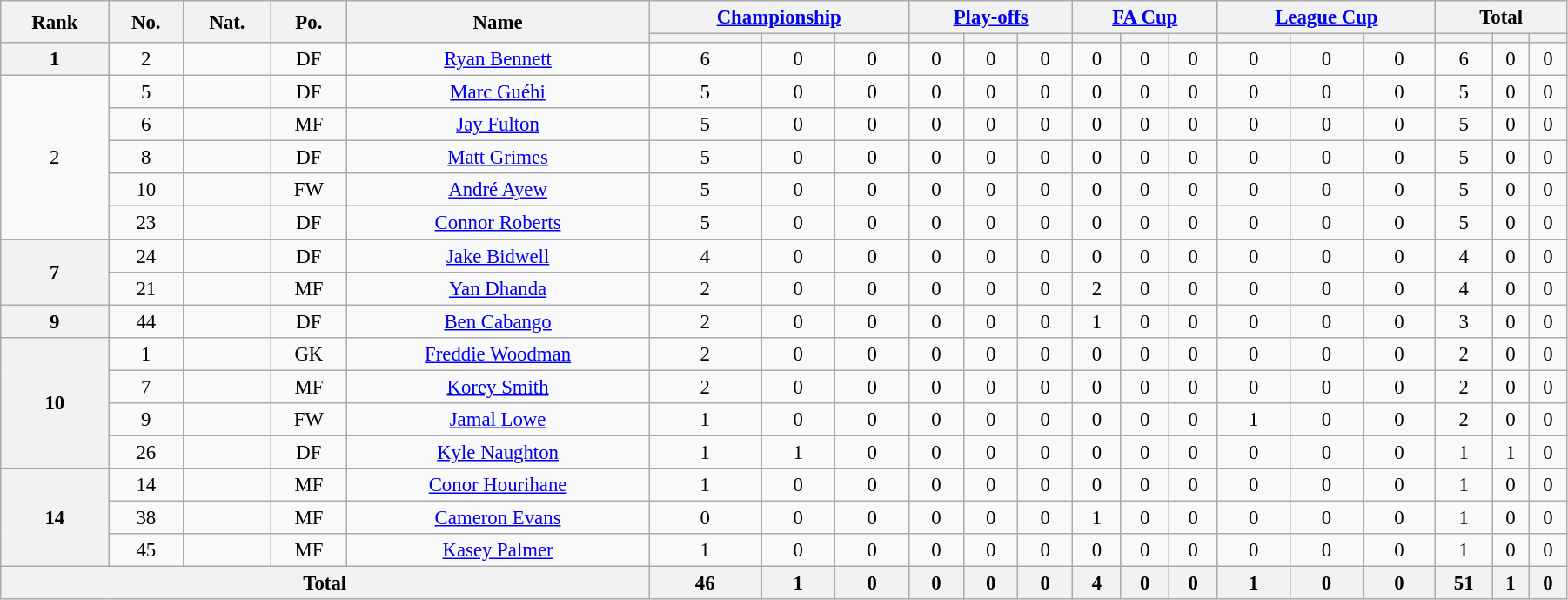<table class="wikitable" style="text-align:center; font-size:95%; width:95%;">
<tr>
<th rowspan=2>Rank</th>
<th rowspan=2>No.</th>
<th rowspan=2>Nat.</th>
<th rowspan=2>Po.</th>
<th rowspan=2>Name</th>
<th colspan=3><a href='#'>Championship</a></th>
<th colspan=3><a href='#'>Play-offs</a></th>
<th colspan=3><a href='#'>FA Cup</a></th>
<th colspan=3><a href='#'>League Cup</a></th>
<th colspan=3>Total</th>
</tr>
<tr>
<th></th>
<th></th>
<th></th>
<th></th>
<th></th>
<th></th>
<th></th>
<th></th>
<th></th>
<th></th>
<th></th>
<th></th>
<th></th>
<th></th>
<th></th>
</tr>
<tr>
<th>1</th>
<td>2</td>
<td></td>
<td>DF</td>
<td><a href='#'>Ryan Bennett</a></td>
<td>6</td>
<td>0</td>
<td>0</td>
<td>0</td>
<td>0</td>
<td>0</td>
<td>0</td>
<td>0</td>
<td>0</td>
<td>0</td>
<td>0</td>
<td>0</td>
<td>6</td>
<td>0</td>
<td>0</td>
</tr>
<tr>
<td rowspan="5">2</td>
<td>5</td>
<td></td>
<td>DF</td>
<td><a href='#'>Marc Guéhi</a></td>
<td>5</td>
<td>0</td>
<td>0</td>
<td>0</td>
<td>0</td>
<td>0</td>
<td>0</td>
<td>0</td>
<td>0</td>
<td>0</td>
<td>0</td>
<td>0</td>
<td>5</td>
<td>0</td>
<td>0</td>
</tr>
<tr>
<td>6</td>
<td></td>
<td>MF</td>
<td><a href='#'>Jay Fulton</a></td>
<td>5</td>
<td>0</td>
<td>0</td>
<td>0</td>
<td>0</td>
<td>0</td>
<td>0</td>
<td>0</td>
<td>0</td>
<td>0</td>
<td>0</td>
<td>0</td>
<td>5</td>
<td>0</td>
<td>0</td>
</tr>
<tr>
<td>8</td>
<td></td>
<td>DF</td>
<td><a href='#'>Matt Grimes</a></td>
<td>5</td>
<td>0</td>
<td>0</td>
<td>0</td>
<td>0</td>
<td>0</td>
<td>0</td>
<td>0</td>
<td>0</td>
<td>0</td>
<td>0</td>
<td>0</td>
<td>5</td>
<td>0</td>
<td>0</td>
</tr>
<tr>
<td>10</td>
<td></td>
<td>FW</td>
<td><a href='#'>André Ayew</a></td>
<td>5</td>
<td>0</td>
<td>0</td>
<td>0</td>
<td>0</td>
<td>0</td>
<td>0</td>
<td>0</td>
<td>0</td>
<td>0</td>
<td>0</td>
<td>0</td>
<td>5</td>
<td>0</td>
<td>0</td>
</tr>
<tr>
<td>23</td>
<td></td>
<td>DF</td>
<td><a href='#'>Connor Roberts</a></td>
<td>5</td>
<td>0</td>
<td>0</td>
<td>0</td>
<td>0</td>
<td>0</td>
<td>0</td>
<td>0</td>
<td>0</td>
<td>0</td>
<td>0</td>
<td>0</td>
<td>5</td>
<td>0</td>
<td>0</td>
</tr>
<tr>
<th rowspan="2">7</th>
<td>24</td>
<td></td>
<td>DF</td>
<td><a href='#'>Jake Bidwell</a></td>
<td>4</td>
<td>0</td>
<td>0</td>
<td>0</td>
<td>0</td>
<td>0</td>
<td>0</td>
<td>0</td>
<td>0</td>
<td>0</td>
<td>0</td>
<td>0</td>
<td>4</td>
<td>0</td>
<td>0</td>
</tr>
<tr>
<td>21</td>
<td></td>
<td>MF</td>
<td><a href='#'>Yan Dhanda</a></td>
<td>2</td>
<td>0</td>
<td>0</td>
<td>0</td>
<td>0</td>
<td>0</td>
<td>2</td>
<td>0</td>
<td>0</td>
<td>0</td>
<td>0</td>
<td>0</td>
<td>4</td>
<td>0</td>
<td>0</td>
</tr>
<tr>
<th>9</th>
<td>44</td>
<td></td>
<td>DF</td>
<td><a href='#'>Ben Cabango</a></td>
<td>2</td>
<td>0</td>
<td>0</td>
<td>0</td>
<td>0</td>
<td>0</td>
<td>1</td>
<td>0</td>
<td>0</td>
<td>0</td>
<td>0</td>
<td>0</td>
<td>3</td>
<td>0</td>
<td>0</td>
</tr>
<tr>
<th rowspan=4>10</th>
<td>1</td>
<td></td>
<td>GK</td>
<td><a href='#'>Freddie Woodman</a></td>
<td>2</td>
<td>0</td>
<td>0</td>
<td>0</td>
<td>0</td>
<td>0</td>
<td>0</td>
<td>0</td>
<td>0</td>
<td>0</td>
<td>0</td>
<td>0</td>
<td>2</td>
<td>0</td>
<td>0</td>
</tr>
<tr>
<td>7</td>
<td></td>
<td>MF</td>
<td><a href='#'>Korey Smith</a></td>
<td>2</td>
<td>0</td>
<td>0</td>
<td>0</td>
<td>0</td>
<td>0</td>
<td>0</td>
<td>0</td>
<td>0</td>
<td>0</td>
<td>0</td>
<td>0</td>
<td>2</td>
<td>0</td>
<td>0</td>
</tr>
<tr>
<td>9</td>
<td></td>
<td>FW</td>
<td><a href='#'>Jamal Lowe</a></td>
<td>1</td>
<td>0</td>
<td>0</td>
<td>0</td>
<td>0</td>
<td>0</td>
<td>0</td>
<td>0</td>
<td>0</td>
<td>1</td>
<td>0</td>
<td>0</td>
<td>2</td>
<td>0</td>
<td>0</td>
</tr>
<tr>
<td>26</td>
<td></td>
<td>DF</td>
<td><a href='#'>Kyle Naughton</a></td>
<td>1</td>
<td>1</td>
<td>0</td>
<td>0</td>
<td>0</td>
<td>0</td>
<td>0</td>
<td>0</td>
<td>0</td>
<td>0</td>
<td>0</td>
<td>0</td>
<td>1</td>
<td>1</td>
<td>0</td>
</tr>
<tr>
<th rowspan=3>14</th>
<td>14</td>
<td></td>
<td>MF</td>
<td><a href='#'>Conor Hourihane</a></td>
<td>1</td>
<td>0</td>
<td>0</td>
<td>0</td>
<td>0</td>
<td>0</td>
<td>0</td>
<td>0</td>
<td>0</td>
<td>0</td>
<td>0</td>
<td>0</td>
<td>1</td>
<td>0</td>
<td>0</td>
</tr>
<tr>
<td>38</td>
<td></td>
<td>MF</td>
<td><a href='#'>Cameron Evans</a></td>
<td>0</td>
<td>0</td>
<td>0</td>
<td>0</td>
<td>0</td>
<td>0</td>
<td>1</td>
<td>0</td>
<td>0</td>
<td>0</td>
<td>0</td>
<td>0</td>
<td>1</td>
<td>0</td>
<td>0</td>
</tr>
<tr>
<td>45</td>
<td></td>
<td>MF</td>
<td><a href='#'>Kasey Palmer</a></td>
<td>1</td>
<td>0</td>
<td>0</td>
<td>0</td>
<td>0</td>
<td>0</td>
<td>0</td>
<td>0</td>
<td>0</td>
<td>0</td>
<td>0</td>
<td>0</td>
<td>1</td>
<td>0</td>
<td>0</td>
</tr>
<tr>
<th colspan=5>Total</th>
<th>46</th>
<th>1</th>
<th>0</th>
<th>0</th>
<th>0</th>
<th>0</th>
<th>4</th>
<th>0</th>
<th>0</th>
<th>1</th>
<th>0</th>
<th>0</th>
<th>51</th>
<th>1</th>
<th>0</th>
</tr>
</table>
